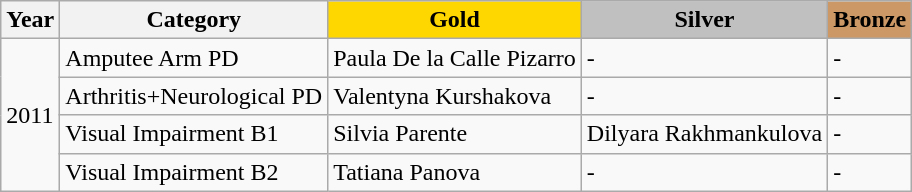<table class="wikitable">
<tr>
<th>Year</th>
<th>Category</th>
<th style="background: gold;">Gold</th>
<th style="background: silver;">Silver</th>
<th style="background: #cc9966;">Bronze</th>
</tr>
<tr>
<td rowspan="4">2011</td>
<td>Amputee Arm PD</td>
<td> Paula De la Calle Pizarro</td>
<td>-</td>
<td>-</td>
</tr>
<tr>
<td>Arthritis+Neurological PD</td>
<td> Valentyna Kurshakova</td>
<td>-</td>
<td>-</td>
</tr>
<tr>
<td>Visual Impairment B1</td>
<td> Silvia Parente</td>
<td> Dilyara Rakhmankulova</td>
<td>-</td>
</tr>
<tr>
<td>Visual Impairment B2</td>
<td> Tatiana Panova</td>
<td>-</td>
<td>-</td>
</tr>
</table>
